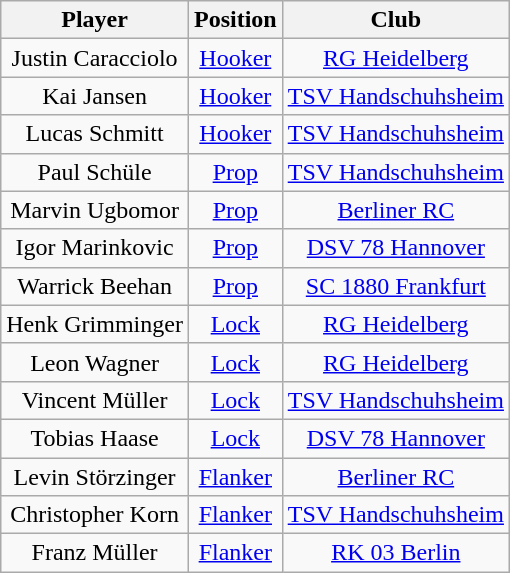<table class="wikitable" style="text-align:center">
<tr>
<th>Player</th>
<th>Position</th>
<th>Club</th>
</tr>
<tr>
<td>Justin Caracciolo</td>
<td><a href='#'>Hooker</a></td>
<td> <a href='#'>RG Heidelberg</a></td>
</tr>
<tr>
<td>Kai Jansen</td>
<td><a href='#'>Hooker</a></td>
<td> <a href='#'>TSV Handschuhsheim</a></td>
</tr>
<tr>
<td>Lucas Schmitt</td>
<td><a href='#'>Hooker</a></td>
<td> <a href='#'>TSV Handschuhsheim</a></td>
</tr>
<tr>
<td>Paul Schüle</td>
<td><a href='#'>Prop</a></td>
<td> <a href='#'>TSV Handschuhsheim</a></td>
</tr>
<tr>
<td>Marvin Ugbomor</td>
<td><a href='#'>Prop</a></td>
<td> <a href='#'>Berliner RC</a></td>
</tr>
<tr>
<td>Igor Marinkovic</td>
<td><a href='#'>Prop</a></td>
<td> <a href='#'>DSV 78 Hannover</a></td>
</tr>
<tr>
<td>Warrick Beehan</td>
<td><a href='#'>Prop</a></td>
<td> <a href='#'>SC 1880 Frankfurt</a></td>
</tr>
<tr>
<td>Henk Grimminger</td>
<td><a href='#'>Lock</a></td>
<td> <a href='#'>RG Heidelberg</a></td>
</tr>
<tr>
<td>Leon Wagner</td>
<td><a href='#'>Lock</a></td>
<td> <a href='#'>RG Heidelberg</a></td>
</tr>
<tr>
<td>Vincent Müller</td>
<td><a href='#'>Lock</a></td>
<td> <a href='#'>TSV Handschuhsheim</a></td>
</tr>
<tr>
<td>Tobias Haase</td>
<td><a href='#'>Lock</a></td>
<td> <a href='#'>DSV 78 Hannover</a></td>
</tr>
<tr>
<td>Levin Störzinger</td>
<td><a href='#'>Flanker</a></td>
<td> <a href='#'>Berliner RC</a></td>
</tr>
<tr>
<td>Christopher Korn</td>
<td><a href='#'>Flanker</a></td>
<td> <a href='#'>TSV Handschuhsheim</a></td>
</tr>
<tr>
<td>Franz Müller</td>
<td><a href='#'>Flanker</a></td>
<td> <a href='#'>RK 03 Berlin</a></td>
</tr>
</table>
